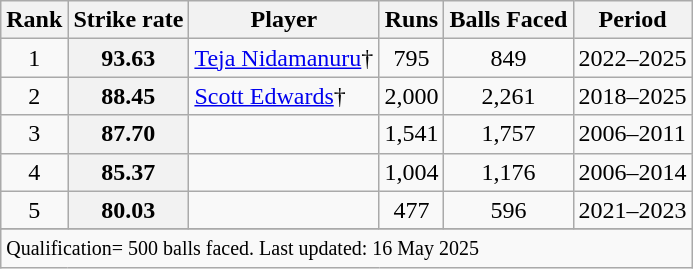<table class="wikitable plainrowheaders sortable">
<tr>
<th scope=col>Rank</th>
<th scope=col>Strike rate</th>
<th scope=col>Player</th>
<th scope=col>Runs</th>
<th scope=col>Balls Faced</th>
<th scope=col>Period</th>
</tr>
<tr>
<td align="center">1</td>
<th scope="row" style="text-align:center;">93.63</th>
<td><a href='#'>Teja Nidamanuru</a>†</td>
<td align="center">795</td>
<td align="center">849</td>
<td>2022–2025</td>
</tr>
<tr>
<td align="center">2</td>
<th scope="row" style="text-align:center;">88.45</th>
<td><a href='#'>Scott Edwards</a>†</td>
<td align="center">2,000</td>
<td align="center">2,261</td>
<td>2018–2025</td>
</tr>
<tr>
<td align="center">3</td>
<th scope="row" style="text-align:center;">87.70</th>
<td></td>
<td align="center">1,541</td>
<td align="center">1,757</td>
<td>2006–2011</td>
</tr>
<tr>
<td align="center">4</td>
<th scope="row" style="text-align:center;">85.37</th>
<td></td>
<td align="center">1,004</td>
<td align="center">1,176</td>
<td>2006–2014</td>
</tr>
<tr>
<td align="center">5</td>
<th scope="row" style="text-align:center;">80.03</th>
<td></td>
<td align="center">477</td>
<td align="center">596</td>
<td>2021–2023</td>
</tr>
<tr>
</tr>
<tr class=sortbottom>
<td colspan=6><small>Qualification= 500 balls faced. Last updated: 16 May 2025</small></td>
</tr>
</table>
